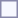<table style="border:1px solid #8888aa; background-color:#f7f8ff; padding:5px; font-size:95%; margin: 0px 12px 12px 0px;">
</table>
